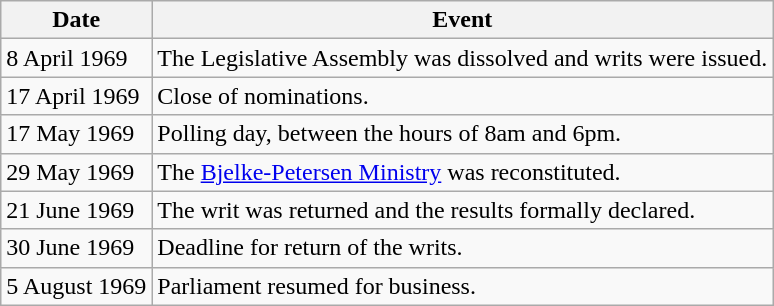<table class="wikitable">
<tr>
<th>Date</th>
<th>Event</th>
</tr>
<tr>
<td>8 April 1969</td>
<td>The Legislative Assembly was dissolved and writs were issued.</td>
</tr>
<tr>
<td>17 April 1969</td>
<td>Close of nominations.</td>
</tr>
<tr>
<td>17 May 1969</td>
<td>Polling day, between the hours of 8am and 6pm.</td>
</tr>
<tr>
<td>29 May 1969</td>
<td>The <a href='#'>Bjelke-Petersen Ministry</a> was reconstituted.</td>
</tr>
<tr>
<td>21 June 1969</td>
<td>The writ was returned and the results formally declared.</td>
</tr>
<tr>
<td>30 June 1969</td>
<td>Deadline for return of the writs.</td>
</tr>
<tr>
<td>5 August 1969</td>
<td>Parliament resumed for business.</td>
</tr>
</table>
